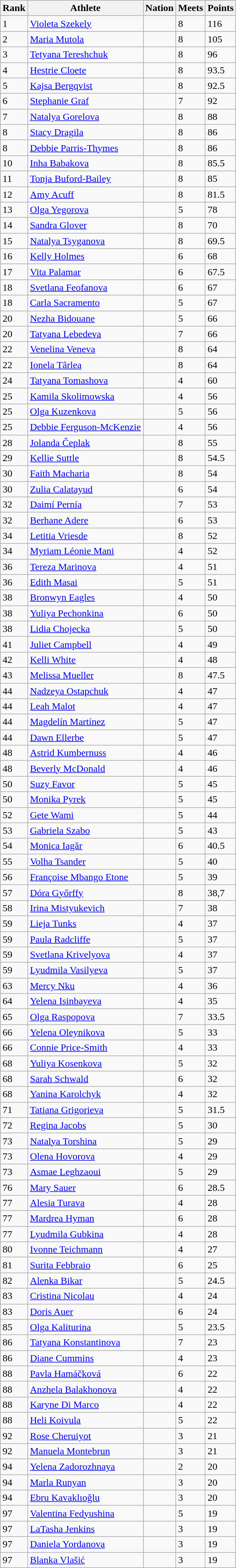<table class=wikitable>
<tr>
<th>Rank</th>
<th>Athlete</th>
<th>Nation</th>
<th>Meets</th>
<th>Points</th>
</tr>
<tr>
<td>1</td>
<td><a href='#'>Violeta Szekely</a></td>
<td></td>
<td>8</td>
<td>116</td>
</tr>
<tr>
<td>2</td>
<td><a href='#'>Maria Mutola</a></td>
<td></td>
<td>8</td>
<td>105</td>
</tr>
<tr>
<td>3</td>
<td><a href='#'>Tetyana Tereshchuk</a></td>
<td></td>
<td>8</td>
<td>96</td>
</tr>
<tr>
<td>4</td>
<td><a href='#'>Hestrie Cloete</a></td>
<td></td>
<td>8</td>
<td>93.5</td>
</tr>
<tr>
<td>5</td>
<td><a href='#'>Kajsa Bergqvist</a></td>
<td></td>
<td>8</td>
<td>92.5</td>
</tr>
<tr>
<td>6</td>
<td><a href='#'>Stephanie Graf</a></td>
<td></td>
<td>7</td>
<td>92</td>
</tr>
<tr>
<td>7</td>
<td><a href='#'>Natalya Gorelova</a></td>
<td></td>
<td>8</td>
<td>88</td>
</tr>
<tr>
<td>8</td>
<td><a href='#'>Stacy Dragila</a></td>
<td></td>
<td>8</td>
<td>86</td>
</tr>
<tr>
<td>8</td>
<td><a href='#'>Debbie Parris-Thymes</a></td>
<td></td>
<td>8</td>
<td>86</td>
</tr>
<tr>
<td>10</td>
<td><a href='#'>Inha Babakova</a></td>
<td></td>
<td>8</td>
<td>85.5</td>
</tr>
<tr>
<td>11</td>
<td><a href='#'>Tonja Buford-Bailey</a></td>
<td></td>
<td>8</td>
<td>85</td>
</tr>
<tr>
<td>12</td>
<td><a href='#'>Amy Acuff</a></td>
<td></td>
<td>8</td>
<td>81.5</td>
</tr>
<tr>
<td>13</td>
<td><a href='#'>Olga Yegorova</a></td>
<td></td>
<td>5</td>
<td>78</td>
</tr>
<tr>
<td>14</td>
<td><a href='#'>Sandra Glover</a></td>
<td></td>
<td>8</td>
<td>70</td>
</tr>
<tr>
<td>15</td>
<td><a href='#'>Natalya Tsyganova</a></td>
<td></td>
<td>8</td>
<td>69.5</td>
</tr>
<tr>
<td>16</td>
<td><a href='#'>Kelly Holmes</a></td>
<td></td>
<td>6</td>
<td>68</td>
</tr>
<tr>
<td>17</td>
<td><a href='#'>Vita Palamar</a></td>
<td></td>
<td>6</td>
<td>67.5</td>
</tr>
<tr>
<td>18</td>
<td><a href='#'>Svetlana Feofanova</a></td>
<td></td>
<td>6</td>
<td>67</td>
</tr>
<tr>
<td>18</td>
<td><a href='#'>Carla Sacramento</a></td>
<td></td>
<td>5</td>
<td>67</td>
</tr>
<tr>
<td>20</td>
<td><a href='#'>Nezha Bidouane</a></td>
<td></td>
<td>5</td>
<td>66</td>
</tr>
<tr>
<td>20</td>
<td><a href='#'>Tatyana Lebedeva</a></td>
<td></td>
<td>7</td>
<td>66</td>
</tr>
<tr>
<td>22</td>
<td><a href='#'>Venelina Veneva</a></td>
<td></td>
<td>8</td>
<td>64</td>
</tr>
<tr>
<td>22</td>
<td><a href='#'>Ionela Târlea</a></td>
<td></td>
<td>8</td>
<td>64</td>
</tr>
<tr>
<td>24</td>
<td><a href='#'>Tatyana Tomashova</a></td>
<td></td>
<td>4</td>
<td>60</td>
</tr>
<tr>
<td>25</td>
<td><a href='#'>Kamila Skolimowska</a></td>
<td></td>
<td>4</td>
<td>56</td>
</tr>
<tr>
<td>25</td>
<td><a href='#'>Olga Kuzenkova</a></td>
<td></td>
<td>5</td>
<td>56</td>
</tr>
<tr>
<td>25</td>
<td><a href='#'>Debbie Ferguson-McKenzie</a></td>
<td></td>
<td>4</td>
<td>56</td>
</tr>
<tr>
<td>28</td>
<td><a href='#'>Jolanda Čeplak</a></td>
<td></td>
<td>8</td>
<td>55</td>
</tr>
<tr>
<td>29</td>
<td><a href='#'>Kellie Suttle</a></td>
<td></td>
<td>8</td>
<td>54.5</td>
</tr>
<tr>
<td>30</td>
<td><a href='#'>Faith Macharia</a></td>
<td></td>
<td>8</td>
<td>54</td>
</tr>
<tr>
<td>30</td>
<td><a href='#'>Zulia Calatayud</a></td>
<td></td>
<td>6</td>
<td>54</td>
</tr>
<tr>
<td>32</td>
<td><a href='#'>Daimí Pernía</a></td>
<td></td>
<td>7</td>
<td>53</td>
</tr>
<tr>
<td>32</td>
<td><a href='#'>Berhane Adere</a></td>
<td></td>
<td>6</td>
<td>53</td>
</tr>
<tr>
<td>34</td>
<td><a href='#'>Letitia Vriesde</a></td>
<td></td>
<td>8</td>
<td>52</td>
</tr>
<tr>
<td>34</td>
<td><a href='#'>Myriam Léonie Mani</a></td>
<td></td>
<td>4</td>
<td>52</td>
</tr>
<tr>
<td>36</td>
<td><a href='#'>Tereza Marinova</a></td>
<td></td>
<td>4</td>
<td>51</td>
</tr>
<tr>
<td>36</td>
<td><a href='#'>Edith Masai</a></td>
<td></td>
<td>5</td>
<td>51</td>
</tr>
<tr>
<td>38</td>
<td><a href='#'>Bronwyn Eagles</a></td>
<td></td>
<td>4</td>
<td>50</td>
</tr>
<tr>
<td>38</td>
<td><a href='#'>Yuliya Pechonkina</a></td>
<td></td>
<td>6</td>
<td>50</td>
</tr>
<tr>
<td>38</td>
<td><a href='#'>Lidia Chojecka</a></td>
<td></td>
<td>5</td>
<td>50</td>
</tr>
<tr>
<td>41</td>
<td><a href='#'>Juliet Campbell</a></td>
<td></td>
<td>4</td>
<td>49</td>
</tr>
<tr>
<td>42</td>
<td><a href='#'>Kelli White</a></td>
<td></td>
<td>4</td>
<td>48</td>
</tr>
<tr>
<td>43</td>
<td><a href='#'>Melissa Mueller</a></td>
<td></td>
<td>8</td>
<td>47.5</td>
</tr>
<tr>
<td>44</td>
<td><a href='#'>Nadzeya Ostapchuk</a></td>
<td></td>
<td>4</td>
<td>47</td>
</tr>
<tr>
<td>44</td>
<td><a href='#'>Leah Malot</a></td>
<td></td>
<td>4</td>
<td>47</td>
</tr>
<tr>
<td>44</td>
<td><a href='#'>Magdelín Martínez</a></td>
<td></td>
<td>5</td>
<td>47</td>
</tr>
<tr>
<td>44</td>
<td><a href='#'>Dawn Ellerbe</a></td>
<td></td>
<td>5</td>
<td>47</td>
</tr>
<tr>
<td>48</td>
<td><a href='#'>Astrid Kumbernuss</a></td>
<td></td>
<td>4</td>
<td>46</td>
</tr>
<tr>
<td>48</td>
<td><a href='#'>Beverly McDonald</a></td>
<td></td>
<td>4</td>
<td>46</td>
</tr>
<tr>
<td>50</td>
<td><a href='#'>Suzy Favor</a></td>
<td></td>
<td>5</td>
<td>45</td>
</tr>
<tr>
<td>50</td>
<td><a href='#'>Monika Pyrek</a></td>
<td></td>
<td>5</td>
<td>45</td>
</tr>
<tr>
<td>52</td>
<td><a href='#'>Gete Wami</a></td>
<td></td>
<td>5</td>
<td>44</td>
</tr>
<tr>
<td>53</td>
<td><a href='#'>Gabriela Szabo</a></td>
<td></td>
<td>5</td>
<td>43</td>
</tr>
<tr>
<td>54</td>
<td><a href='#'>Monica Iagăr</a></td>
<td></td>
<td>6</td>
<td>40.5</td>
</tr>
<tr>
<td>55</td>
<td><a href='#'>Volha Tsander</a></td>
<td></td>
<td>5</td>
<td>40</td>
</tr>
<tr>
<td>56</td>
<td><a href='#'>Françoise Mbango Etone</a></td>
<td></td>
<td>5</td>
<td>39</td>
</tr>
<tr>
<td>57</td>
<td><a href='#'>Dóra Győrffy</a></td>
<td></td>
<td>8</td>
<td>38,7</td>
</tr>
<tr>
<td>58</td>
<td><a href='#'>Irina Mistyukevich</a></td>
<td></td>
<td>7</td>
<td>38</td>
</tr>
<tr>
<td>59</td>
<td><a href='#'>Lieja Tunks</a></td>
<td></td>
<td>4</td>
<td>37</td>
</tr>
<tr>
<td>59</td>
<td><a href='#'>Paula Radcliffe</a></td>
<td></td>
<td>5</td>
<td>37</td>
</tr>
<tr>
<td>59</td>
<td><a href='#'>Svetlana Krivelyova</a></td>
<td></td>
<td>4</td>
<td>37</td>
</tr>
<tr>
<td>59</td>
<td><a href='#'>Lyudmila Vasilyeva</a></td>
<td></td>
<td>5</td>
<td>37</td>
</tr>
<tr>
<td>63</td>
<td><a href='#'>Mercy Nku</a></td>
<td></td>
<td>4</td>
<td>36</td>
</tr>
<tr>
<td>64</td>
<td><a href='#'>Yelena Isinbayeva</a></td>
<td></td>
<td>4</td>
<td>35</td>
</tr>
<tr>
<td>65</td>
<td><a href='#'>Olga Raspopova</a></td>
<td></td>
<td>7</td>
<td>33.5</td>
</tr>
<tr>
<td>66</td>
<td><a href='#'>Yelena Oleynikova</a></td>
<td></td>
<td>5</td>
<td>33</td>
</tr>
<tr>
<td>66</td>
<td><a href='#'>Connie Price-Smith</a></td>
<td></td>
<td>4</td>
<td>33</td>
</tr>
<tr>
<td>68</td>
<td><a href='#'>Yuliya Kosenkova</a></td>
<td></td>
<td>5</td>
<td>32</td>
</tr>
<tr>
<td>68</td>
<td><a href='#'>Sarah Schwald</a></td>
<td></td>
<td>6</td>
<td>32</td>
</tr>
<tr>
<td>68</td>
<td><a href='#'>Yanina Karolchyk</a></td>
<td></td>
<td>4</td>
<td>32</td>
</tr>
<tr>
<td>71</td>
<td><a href='#'>Tatiana Grigorieva</a></td>
<td></td>
<td>5</td>
<td>31.5</td>
</tr>
<tr>
<td>72</td>
<td><a href='#'>Regina Jacobs</a></td>
<td></td>
<td>5</td>
<td>30</td>
</tr>
<tr>
<td>73</td>
<td><a href='#'>Natalya Torshina</a></td>
<td></td>
<td>5</td>
<td>29</td>
</tr>
<tr>
<td>73</td>
<td><a href='#'>Olena Hovorova</a></td>
<td></td>
<td>4</td>
<td>29</td>
</tr>
<tr>
<td>73</td>
<td><a href='#'>Asmae Leghzaoui</a></td>
<td></td>
<td>5</td>
<td>29</td>
</tr>
<tr>
<td>76</td>
<td><a href='#'>Mary Sauer</a></td>
<td></td>
<td>6</td>
<td>28.5</td>
</tr>
<tr>
<td>77</td>
<td><a href='#'>Alesia Turava</a></td>
<td></td>
<td>4</td>
<td>28</td>
</tr>
<tr>
<td>77</td>
<td><a href='#'>Mardrea Hyman</a></td>
<td></td>
<td>6</td>
<td>28</td>
</tr>
<tr>
<td>77</td>
<td><a href='#'>Lyudmila Gubkina</a></td>
<td></td>
<td>4</td>
<td>28</td>
</tr>
<tr>
<td>80</td>
<td><a href='#'>Ivonne Teichmann</a></td>
<td></td>
<td>4</td>
<td>27</td>
</tr>
<tr>
<td>81</td>
<td><a href='#'>Surita Febbraio</a></td>
<td></td>
<td>6</td>
<td>25</td>
</tr>
<tr>
<td>82</td>
<td><a href='#'>Alenka Bikar</a></td>
<td></td>
<td>5</td>
<td>24.5</td>
</tr>
<tr>
<td>83</td>
<td><a href='#'>Cristina Nicolau</a></td>
<td></td>
<td>4</td>
<td>24</td>
</tr>
<tr>
<td>83</td>
<td><a href='#'>Doris Auer</a></td>
<td></td>
<td>6</td>
<td>24</td>
</tr>
<tr>
<td>85</td>
<td><a href='#'>Olga Kaliturina</a></td>
<td></td>
<td>5</td>
<td>23.5</td>
</tr>
<tr>
<td>86</td>
<td><a href='#'>Tatyana Konstantinova</a></td>
<td></td>
<td>7</td>
<td>23</td>
</tr>
<tr>
<td>86</td>
<td><a href='#'>Diane Cummins</a></td>
<td></td>
<td>4</td>
<td>23</td>
</tr>
<tr>
<td>88</td>
<td><a href='#'>Pavla Hamáčková</a></td>
<td></td>
<td>6</td>
<td>22</td>
</tr>
<tr>
<td>88</td>
<td><a href='#'>Anzhela Balakhonova</a></td>
<td></td>
<td>4</td>
<td>22</td>
</tr>
<tr>
<td>88</td>
<td><a href='#'>Karyne Di Marco</a></td>
<td></td>
<td>4</td>
<td>22</td>
</tr>
<tr>
<td>88</td>
<td><a href='#'>Heli Koivula</a></td>
<td></td>
<td>5</td>
<td>22</td>
</tr>
<tr>
<td>92</td>
<td><a href='#'>Rose Cheruiyot</a></td>
<td></td>
<td>3</td>
<td>21</td>
</tr>
<tr>
<td>92</td>
<td><a href='#'>Manuela Montebrun</a></td>
<td></td>
<td>3</td>
<td>21</td>
</tr>
<tr>
<td>94</td>
<td><a href='#'>Yelena Zadorozhnaya</a></td>
<td></td>
<td>2</td>
<td>20</td>
</tr>
<tr>
<td>94</td>
<td><a href='#'>Marla Runyan</a></td>
<td></td>
<td>3</td>
<td>20</td>
</tr>
<tr>
<td>94</td>
<td><a href='#'>Ebru Kavaklıoğlu</a></td>
<td></td>
<td>3</td>
<td>20</td>
</tr>
<tr>
<td>97</td>
<td><a href='#'>Valentina Fedyushina</a></td>
<td></td>
<td>5</td>
<td>19</td>
</tr>
<tr>
<td>97</td>
<td><a href='#'>LaTasha Jenkins</a></td>
<td></td>
<td>3</td>
<td>19</td>
</tr>
<tr>
<td>97</td>
<td><a href='#'>Daniela Yordanova</a></td>
<td></td>
<td>3</td>
<td>19</td>
</tr>
<tr>
<td>97</td>
<td><a href='#'>Blanka Vlašić</a></td>
<td></td>
<td>3</td>
<td>19</td>
</tr>
</table>
